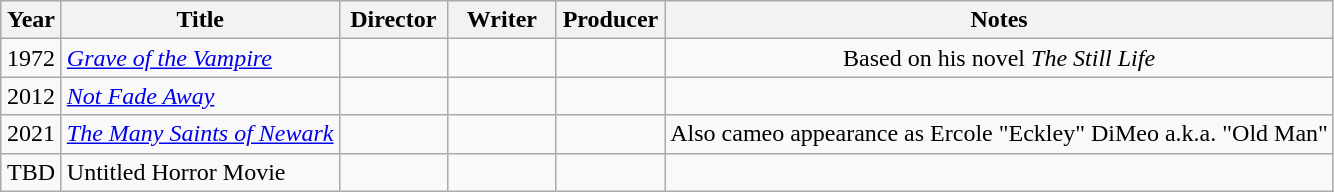<table class="wikitable sortable" style="text-align:center">
<tr>
<th style="width:33px;">Year</th>
<th>Title</th>
<th style="width:65px;">Director</th>
<th width=65>Writer</th>
<th width=65>Producer</th>
<th>Notes</th>
</tr>
<tr>
<td>1972</td>
<td style="text-align:left"><em><a href='#'>Grave of the Vampire</a></em></td>
<td></td>
<td></td>
<td></td>
<td>Based on his novel <em>The Still Life</em></td>
</tr>
<tr>
<td>2012</td>
<td style="text-align:left"><em><a href='#'>Not Fade Away</a></em></td>
<td></td>
<td></td>
<td></td>
<td></td>
</tr>
<tr>
<td>2021</td>
<td style="text-align:left"><em><a href='#'>The Many Saints of Newark</a></em></td>
<td></td>
<td></td>
<td></td>
<td>Also cameo appearance as Ercole "Eckley" DiMeo a.k.a. "Old Man"</td>
</tr>
<tr>
<td>TBD</td>
<td style="text-align:left">Untitled Horror Movie</td>
<td></td>
<td></td>
<td></td>
<td></td>
</tr>
</table>
